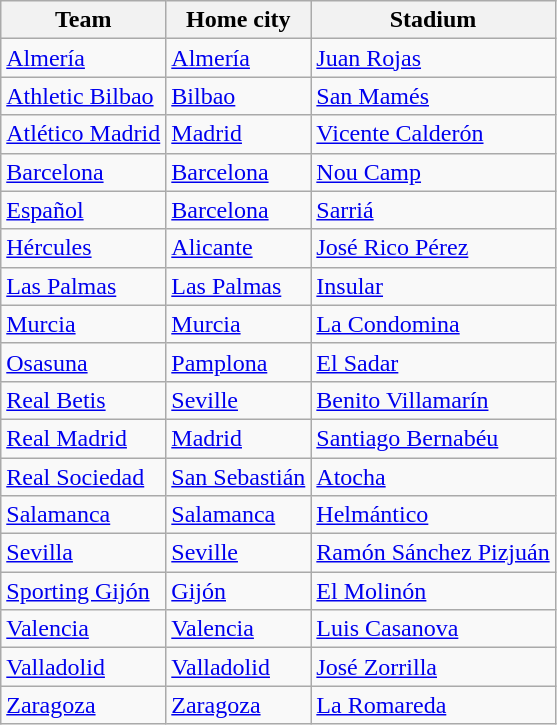<table class="wikitable sortable" style="text-align: left;">
<tr>
<th>Team</th>
<th>Home city</th>
<th>Stadium</th>
</tr>
<tr>
<td><a href='#'>Almería</a></td>
<td><a href='#'>Almería</a></td>
<td><a href='#'>Juan Rojas</a></td>
</tr>
<tr>
<td><a href='#'>Athletic Bilbao</a></td>
<td><a href='#'>Bilbao</a></td>
<td><a href='#'>San Mamés</a></td>
</tr>
<tr>
<td><a href='#'>Atlético Madrid</a></td>
<td><a href='#'>Madrid</a></td>
<td><a href='#'>Vicente Calderón</a></td>
</tr>
<tr>
<td><a href='#'>Barcelona</a></td>
<td><a href='#'>Barcelona</a></td>
<td><a href='#'>Nou Camp</a></td>
</tr>
<tr>
<td><a href='#'>Español</a></td>
<td><a href='#'>Barcelona</a></td>
<td><a href='#'>Sarriá</a></td>
</tr>
<tr>
<td><a href='#'>Hércules</a></td>
<td><a href='#'>Alicante</a></td>
<td><a href='#'>José Rico Pérez</a></td>
</tr>
<tr>
<td><a href='#'>Las Palmas</a></td>
<td><a href='#'>Las Palmas</a></td>
<td><a href='#'>Insular</a></td>
</tr>
<tr>
<td><a href='#'>Murcia</a></td>
<td><a href='#'>Murcia</a></td>
<td><a href='#'>La Condomina</a></td>
</tr>
<tr>
<td><a href='#'>Osasuna</a></td>
<td><a href='#'>Pamplona</a></td>
<td><a href='#'>El Sadar</a></td>
</tr>
<tr>
<td><a href='#'>Real Betis</a></td>
<td><a href='#'>Seville</a></td>
<td><a href='#'>Benito Villamarín</a></td>
</tr>
<tr>
<td><a href='#'>Real Madrid</a></td>
<td><a href='#'>Madrid</a></td>
<td><a href='#'>Santiago Bernabéu</a></td>
</tr>
<tr>
<td><a href='#'>Real Sociedad</a></td>
<td><a href='#'>San Sebastián</a></td>
<td><a href='#'>Atocha</a></td>
</tr>
<tr>
<td><a href='#'>Salamanca</a></td>
<td><a href='#'>Salamanca</a></td>
<td><a href='#'>Helmántico</a></td>
</tr>
<tr>
<td><a href='#'>Sevilla</a></td>
<td><a href='#'>Seville</a></td>
<td><a href='#'>Ramón Sánchez Pizjuán</a></td>
</tr>
<tr>
<td><a href='#'>Sporting Gijón</a></td>
<td><a href='#'>Gijón</a></td>
<td><a href='#'>El Molinón</a></td>
</tr>
<tr>
<td><a href='#'>Valencia</a></td>
<td><a href='#'>Valencia</a></td>
<td><a href='#'>Luis Casanova</a></td>
</tr>
<tr>
<td><a href='#'>Valladolid</a></td>
<td><a href='#'>Valladolid</a></td>
<td><a href='#'>José Zorrilla</a></td>
</tr>
<tr>
<td><a href='#'>Zaragoza</a></td>
<td><a href='#'>Zaragoza</a></td>
<td><a href='#'>La Romareda</a></td>
</tr>
</table>
